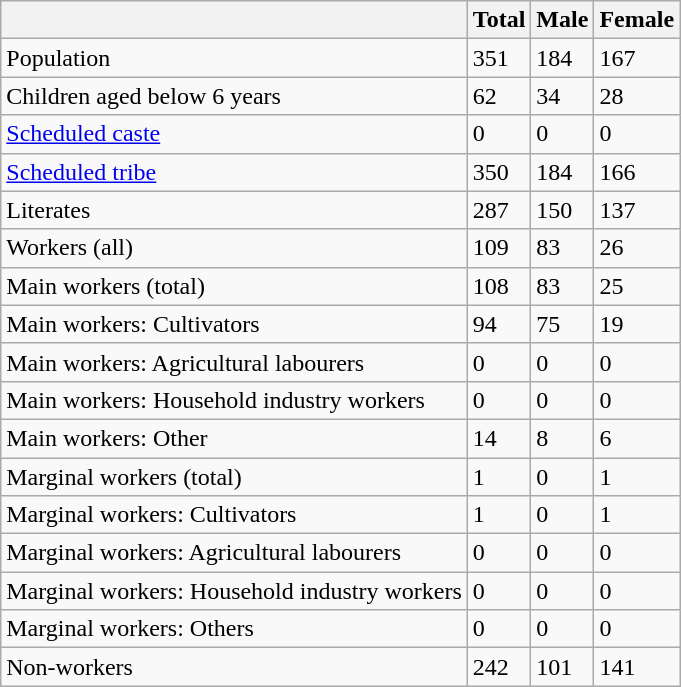<table class="wikitable sortable">
<tr>
<th></th>
<th>Total</th>
<th>Male</th>
<th>Female</th>
</tr>
<tr>
<td>Population</td>
<td>351</td>
<td>184</td>
<td>167</td>
</tr>
<tr>
<td>Children aged below 6 years</td>
<td>62</td>
<td>34</td>
<td>28</td>
</tr>
<tr>
<td><a href='#'>Scheduled caste</a></td>
<td>0</td>
<td>0</td>
<td>0</td>
</tr>
<tr>
<td><a href='#'>Scheduled tribe</a></td>
<td>350</td>
<td>184</td>
<td>166</td>
</tr>
<tr>
<td>Literates</td>
<td>287</td>
<td>150</td>
<td>137</td>
</tr>
<tr>
<td>Workers (all)</td>
<td>109</td>
<td>83</td>
<td>26</td>
</tr>
<tr>
<td>Main workers (total)</td>
<td>108</td>
<td>83</td>
<td>25</td>
</tr>
<tr>
<td>Main workers: Cultivators</td>
<td>94</td>
<td>75</td>
<td>19</td>
</tr>
<tr>
<td>Main workers: Agricultural labourers</td>
<td>0</td>
<td>0</td>
<td>0</td>
</tr>
<tr>
<td>Main workers: Household industry workers</td>
<td>0</td>
<td>0</td>
<td>0</td>
</tr>
<tr>
<td>Main workers: Other</td>
<td>14</td>
<td>8</td>
<td>6</td>
</tr>
<tr>
<td>Marginal workers (total)</td>
<td>1</td>
<td>0</td>
<td>1</td>
</tr>
<tr>
<td>Marginal workers: Cultivators</td>
<td>1</td>
<td>0</td>
<td>1</td>
</tr>
<tr>
<td>Marginal workers: Agricultural labourers</td>
<td>0</td>
<td>0</td>
<td>0</td>
</tr>
<tr>
<td>Marginal workers: Household industry workers</td>
<td>0</td>
<td>0</td>
<td>0</td>
</tr>
<tr>
<td>Marginal workers: Others</td>
<td>0</td>
<td>0</td>
<td>0</td>
</tr>
<tr>
<td>Non-workers</td>
<td>242</td>
<td>101</td>
<td>141</td>
</tr>
</table>
